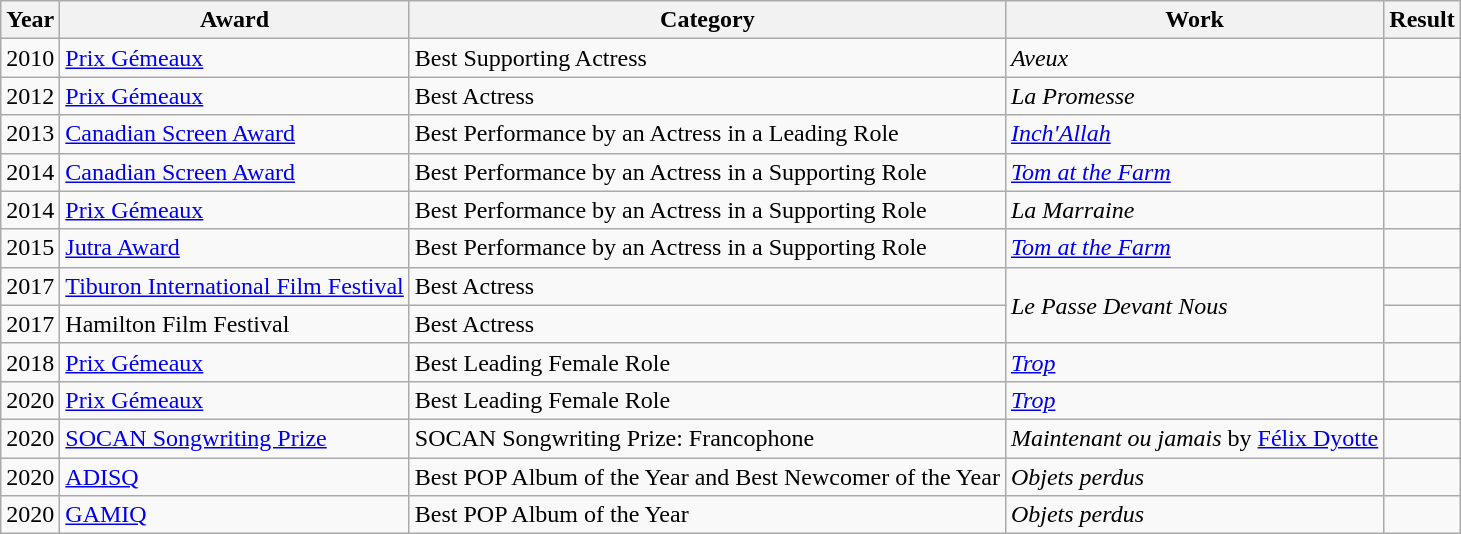<table class="wikitable sortable">
<tr>
<th>Year</th>
<th>Award</th>
<th>Category</th>
<th>Work</th>
<th>Result</th>
</tr>
<tr>
<td>2010</td>
<td><a href='#'>Prix Gémeaux</a></td>
<td>Best Supporting Actress</td>
<td><em>Aveux</em></td>
<td></td>
</tr>
<tr>
<td>2012</td>
<td><a href='#'>Prix Gémeaux</a></td>
<td>Best Actress</td>
<td><em>La Promesse</em></td>
<td></td>
</tr>
<tr>
<td>2013</td>
<td><a href='#'>Canadian Screen Award</a></td>
<td>Best Performance by an Actress in a Leading Role</td>
<td><em><a href='#'>Inch'Allah</a></em></td>
<td></td>
</tr>
<tr>
<td>2014</td>
<td><a href='#'>Canadian Screen Award</a></td>
<td>Best Performance by an Actress in a Supporting Role</td>
<td><em><a href='#'>Tom at the Farm</a></em></td>
<td></td>
</tr>
<tr>
<td>2014</td>
<td><a href='#'>Prix Gémeaux</a></td>
<td>Best Performance by an Actress in a Supporting Role</td>
<td><em>La Marraine</em></td>
<td></td>
</tr>
<tr>
<td>2015</td>
<td><a href='#'>Jutra Award</a></td>
<td>Best Performance by an Actress in a Supporting Role</td>
<td><em><a href='#'>Tom at the Farm</a></em></td>
<td></td>
</tr>
<tr>
<td>2017</td>
<td><a href='#'>Tiburon International Film Festival</a></td>
<td>Best Actress</td>
<td rowspan="2"><em>Le Passe Devant Nous</em></td>
<td></td>
</tr>
<tr>
<td>2017</td>
<td>Hamilton Film Festival</td>
<td>Best Actress</td>
<td></td>
</tr>
<tr>
<td>2018</td>
<td><a href='#'>Prix Gémeaux</a></td>
<td>Best Leading Female Role</td>
<td><em><a href='#'>Trop</a></em></td>
<td></td>
</tr>
<tr>
<td>2020</td>
<td><a href='#'>Prix Gémeaux</a></td>
<td>Best Leading Female Role</td>
<td><em><a href='#'>Trop</a></em></td>
<td></td>
</tr>
<tr>
<td>2020</td>
<td><a href='#'>SOCAN Songwriting Prize</a></td>
<td>SOCAN Songwriting Prize: Francophone</td>
<td><em>Maintenant ou jamais</em> by <a href='#'>Félix Dyotte</a></td>
<td></td>
</tr>
<tr>
<td>2020</td>
<td><a href='#'>ADISQ</a></td>
<td>Best POP Album of the Year and Best Newcomer of the Year</td>
<td><em>Objets perdus</em></td>
<td></td>
</tr>
<tr>
<td>2020</td>
<td><a href='#'>GAMIQ</a></td>
<td>Best POP Album of the Year</td>
<td><em>Objets perdus</em></td>
<td></td>
</tr>
</table>
